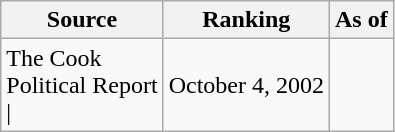<table class="wikitable" style="text-align:center">
<tr>
<th>Source</th>
<th>Ranking</th>
<th>As of</th>
</tr>
<tr>
<td align=left>The Cook<br>Political Report<br>| </td>
<td>October 4, 2002</td>
</tr>
</table>
